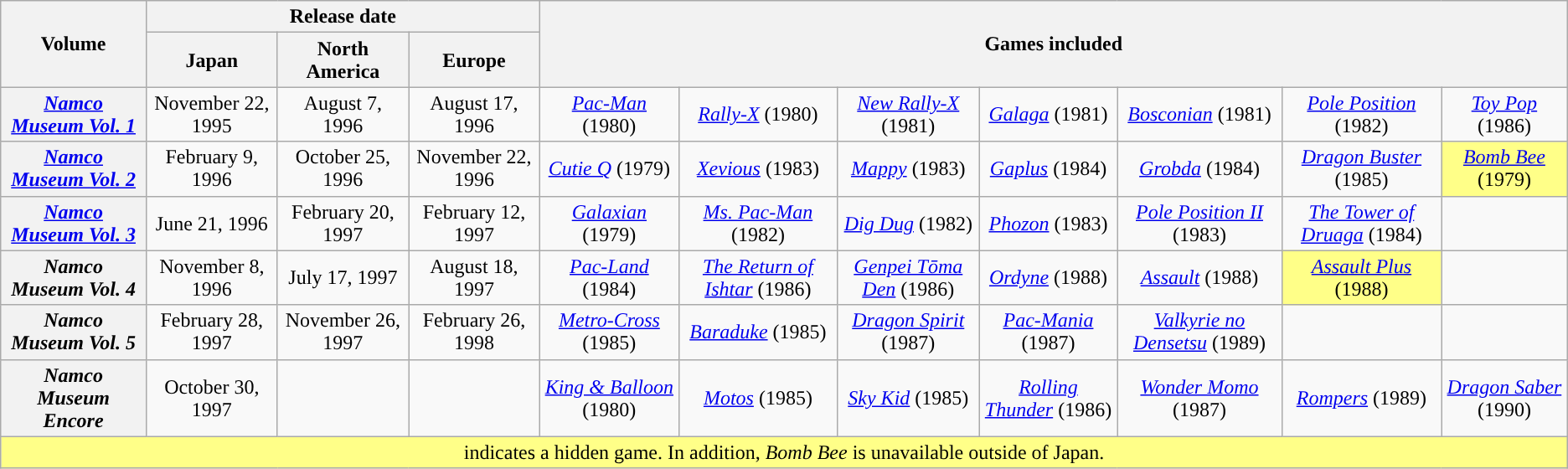<table class="wikitable" style="text-align:center">
<tr>
<th rowspan="2">Volume</th>
<th colspan="3">Release date</th>
<th rowspan="2" colspan="7">Games included</th>
</tr>
<tr>
<th>Japan</th>
<th>North America</th>
<th>Europe</th>
</tr>
<tr>
<th><em><a href='#'>Namco Museum Vol. 1</a></em></th>
<td>November 22, 1995</td>
<td>August 7, 1996</td>
<td>August 17, 1996</td>
<td><em><a href='#'>Pac-Man</a></em> (1980)</td>
<td><em><a href='#'>Rally-X</a></em> (1980)</td>
<td><em><a href='#'>New Rally-X</a></em> (1981)</td>
<td><em><a href='#'>Galaga</a></em> (1981)</td>
<td><em><a href='#'>Bosconian</a></em> (1981)</td>
<td><em><a href='#'>Pole Position</a></em> (1982)</td>
<td><em><a href='#'>Toy Pop</a></em> (1986)</td>
</tr>
<tr>
<th><em><a href='#'>Namco Museum Vol. 2</a></em></th>
<td>February 9, 1996</td>
<td>October 25, 1996</td>
<td>November 22, 1996</td>
<td><em><a href='#'>Cutie Q</a></em> (1979) </td>
<td><em><a href='#'>Xevious</a></em> (1983)</td>
<td><em><a href='#'>Mappy</a></em> (1983)</td>
<td><em><a href='#'>Gaplus</a></em> (1984)</td>
<td><em><a href='#'>Grobda</a></em> (1984)</td>
<td><em><a href='#'>Dragon Buster</a></em> (1985)</td>
<td style="background:#ffff88;"><em><a href='#'>Bomb Bee</a></em> (1979)</td>
</tr>
<tr>
<th><em><a href='#'>Namco Museum Vol. 3</a></em></th>
<td>June 21, 1996</td>
<td>February 20, 1997</td>
<td>February 12, 1997</td>
<td><em><a href='#'>Galaxian</a></em> (1979)</td>
<td><em><a href='#'>Ms. Pac-Man</a></em> (1982)</td>
<td><em><a href='#'>Dig Dug</a></em> (1982)</td>
<td><em><a href='#'>Phozon</a></em> (1983)</td>
<td><em><a href='#'>Pole Position II</a></em> (1983)</td>
<td><em><a href='#'>The Tower of Druaga</a></em> (1984)</td>
<td></td>
</tr>
<tr>
<th><em>Namco Museum Vol. 4</em></th>
<td>November 8, 1996</td>
<td>July 17, 1997</td>
<td>August 18, 1997</td>
<td><em><a href='#'>Pac-Land</a></em> (1984)</td>
<td><em><a href='#'>The Return of Ishtar</a></em> (1986)</td>
<td><em><a href='#'>Genpei Tōma Den</a></em> (1986)</td>
<td><em><a href='#'>Ordyne</a></em> (1988)</td>
<td><em><a href='#'>Assault</a></em> (1988)</td>
<td style="background:#ffff88;"><em><a href='#'>Assault Plus</a></em> (1988)</td>
<td></td>
</tr>
<tr>
<th><em>Namco Museum Vol. 5</em></th>
<td>February 28, 1997</td>
<td>November 26, 1997</td>
<td>February 26, 1998</td>
<td><em><a href='#'>Metro-Cross</a></em> (1985)</td>
<td><em><a href='#'>Baraduke</a></em> (1985)</td>
<td><em><a href='#'>Dragon Spirit</a></em> (1987)</td>
<td><em><a href='#'>Pac-Mania</a></em> (1987)</td>
<td><em><a href='#'>Valkyrie no Densetsu</a></em> (1989)</td>
<td></td>
<td></td>
</tr>
<tr>
<th><em>Namco Museum Encore</em></th>
<td>October 30, 1997</td>
<td></td>
<td></td>
<td><em><a href='#'>King & Balloon</a></em> (1980)</td>
<td><em><a href='#'>Motos</a></em> (1985)</td>
<td><em><a href='#'>Sky Kid</a></em> (1985)</td>
<td><em><a href='#'>Rolling Thunder</a></em> (1986)</td>
<td><em><a href='#'>Wonder Momo</a></em> (1987)</td>
<td><em><a href='#'>Rompers</a></em> (1989)</td>
<td><em><a href='#'>Dragon Saber</a></em> (1990)</td>
</tr>
<tr>
<td colspan="11" style="background:#ffff88; text-align: center;"> indicates a hidden game. In addition, <em>Bomb Bee</em> is unavailable outside of Japan.</td>
</tr>
</table>
